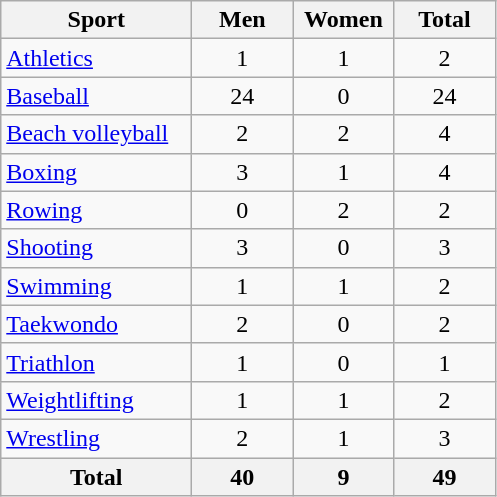<table class="wikitable sortable" style="text-align:center">
<tr>
<th width=120>Sport</th>
<th width=60>Men</th>
<th width=60>Women</th>
<th width=60>Total</th>
</tr>
<tr>
<td align=left><a href='#'>Athletics</a></td>
<td>1</td>
<td>1</td>
<td>2</td>
</tr>
<tr>
<td align=left><a href='#'>Baseball</a></td>
<td>24</td>
<td>0</td>
<td>24</td>
</tr>
<tr>
<td align=left><a href='#'>Beach volleyball</a></td>
<td>2</td>
<td>2</td>
<td>4</td>
</tr>
<tr>
<td align=left><a href='#'>Boxing</a></td>
<td>3</td>
<td>1</td>
<td>4</td>
</tr>
<tr>
<td align=left><a href='#'>Rowing</a></td>
<td>0</td>
<td>2</td>
<td>2</td>
</tr>
<tr>
<td align=left><a href='#'>Shooting</a></td>
<td>3</td>
<td>0</td>
<td>3</td>
</tr>
<tr>
<td align=left><a href='#'>Swimming</a></td>
<td>1</td>
<td>1</td>
<td>2</td>
</tr>
<tr>
<td align=left><a href='#'>Taekwondo</a></td>
<td>2</td>
<td>0</td>
<td>2</td>
</tr>
<tr>
<td align=left><a href='#'>Triathlon</a></td>
<td>1</td>
<td>0</td>
<td>1</td>
</tr>
<tr>
<td align=left><a href='#'>Weightlifting</a></td>
<td>1</td>
<td>1</td>
<td>2</td>
</tr>
<tr>
<td align=left><a href='#'>Wrestling</a></td>
<td>2</td>
<td>1</td>
<td>3</td>
</tr>
<tr>
<th>Total</th>
<th>40</th>
<th>9</th>
<th>49</th>
</tr>
</table>
